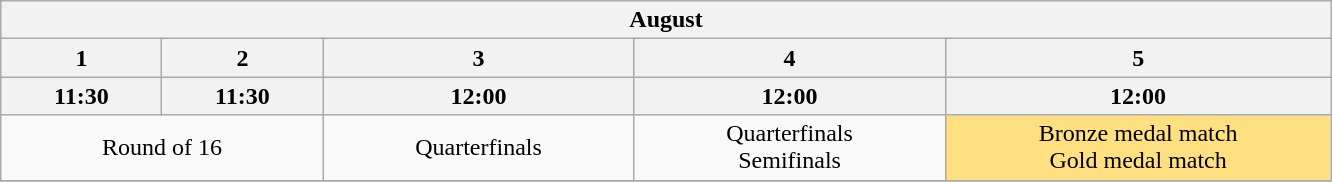<table class="wikitable" style="margin:1em auto; text-align:center">
<tr>
<th colspan=5>August</th>
</tr>
<tr>
<th width=100>1</th>
<th width=100>2</th>
<th width=200>3</th>
<th width=200>4</th>
<th width=250>5</th>
</tr>
<tr>
<th>11:30</th>
<th>11:30</th>
<th>12:00</th>
<th>12:00</th>
<th>12:00</th>
</tr>
<tr>
<td colspan=2>Round of 16</td>
<td>Quarterfinals</td>
<td>Quarterfinals<br>Semifinals</td>
<td style="background:#ffdf80;">Bronze medal match<br>Gold medal match</td>
</tr>
<tr>
</tr>
</table>
